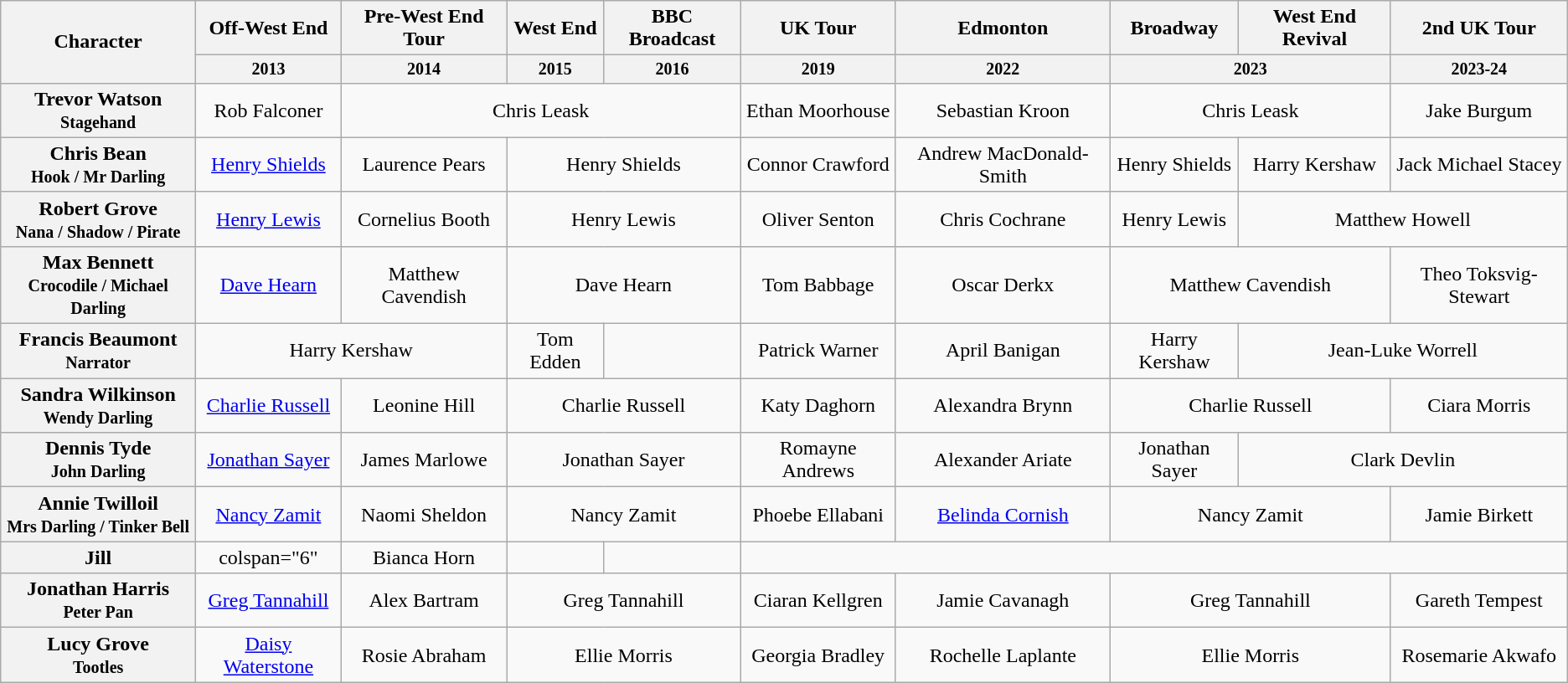<table class="wikitable" style="width:1000; text-align: center;">
<tr>
<th rowspan="2">Character</th>
<th>Off-West End</th>
<th>Pre-West End Tour</th>
<th>West End</th>
<th>BBC Broadcast</th>
<th>UK Tour</th>
<th>Edmonton</th>
<th>Broadway</th>
<th>West End Revival</th>
<th>2nd UK Tour</th>
</tr>
<tr style="font-size:smaller;"|>
<th>2013</th>
<th>2014</th>
<th>2015</th>
<th>2016</th>
<th>2019</th>
<th>2022</th>
<th colspan="2">2023</th>
<th>2023-24</th>
</tr>
<tr>
<th>Trevor Watson <br> <small>Stagehand</small></th>
<td>Rob Falconer</td>
<td colspan="3">Chris Leask</td>
<td>Ethan Moorhouse</td>
<td>Sebastian Kroon</td>
<td colspan="2">Chris Leask</td>
<td>Jake Burgum</td>
</tr>
<tr>
<th>Chris Bean <br> <small>Hook / Mr Darling</small></th>
<td><a href='#'>Henry Shields</a></td>
<td>Laurence Pears</td>
<td colspan="2">Henry Shields</td>
<td>Connor Crawford</td>
<td>Andrew MacDonald-Smith</td>
<td>Henry Shields</td>
<td>Harry Kershaw</td>
<td>Jack Michael Stacey</td>
</tr>
<tr>
<th>Robert Grove <br> <small>Nana / Shadow / Pirate</small></th>
<td><a href='#'>Henry Lewis</a></td>
<td>Cornelius Booth</td>
<td colspan="2">Henry Lewis</td>
<td>Oliver Senton</td>
<td>Chris Cochrane</td>
<td>Henry Lewis</td>
<td colspan="2">Matthew Howell</td>
</tr>
<tr>
<th>Max Bennett <br> <small>Crocodile / Michael Darling</small></th>
<td><a href='#'>Dave Hearn</a></td>
<td>Matthew Cavendish</td>
<td colspan="2">Dave Hearn</td>
<td>Tom Babbage</td>
<td>Oscar Derkx</td>
<td colspan="2">Matthew Cavendish</td>
<td>Theo Toksvig-Stewart</td>
</tr>
<tr>
<th>Francis Beaumont <br> <small>Narrator</small></th>
<td colspan="2">Harry Kershaw</td>
<td>Tom Edden</td>
<td></td>
<td>Patrick Warner</td>
<td>April Banigan</td>
<td>Harry Kershaw</td>
<td colspan="2">Jean-Luke Worrell</td>
</tr>
<tr>
<th>Sandra Wilkinson <br> <small>Wendy Darling</small></th>
<td><a href='#'>Charlie Russell</a></td>
<td>Leonine Hill</td>
<td colspan="2">Charlie Russell</td>
<td>Katy Daghorn</td>
<td>Alexandra Brynn</td>
<td colspan="2">Charlie Russell</td>
<td>Ciara Morris</td>
</tr>
<tr>
<th>Dennis Tyde <br> <small>John Darling</small></th>
<td><a href='#'>Jonathan Sayer</a></td>
<td>James Marlowe</td>
<td colspan="2">Jonathan Sayer</td>
<td>Romayne Andrews</td>
<td>Alexander Ariate</td>
<td>Jonathan Sayer</td>
<td colspan="2">Clark Devlin</td>
</tr>
<tr>
<th>Annie Twilloil <br> <small>Mrs Darling / Tinker Bell</small></th>
<td><a href='#'>Nancy Zamit</a></td>
<td>Naomi Sheldon</td>
<td colspan="2">Nancy Zamit</td>
<td>Phoebe Ellabani</td>
<td><a href='#'>Belinda Cornish</a></td>
<td colspan="2">Nancy Zamit</td>
<td>Jamie Birkett</td>
</tr>
<tr>
<th>Jill</th>
<td>colspan="6" </td>
<td>Bianca Horn</td>
<td></td>
<td></td>
</tr>
<tr>
<th>Jonathan Harris <br> <small>Peter Pan</small></th>
<td><a href='#'>Greg Tannahill</a></td>
<td>Alex Bartram</td>
<td colspan="2">Greg Tannahill</td>
<td>Ciaran Kellgren</td>
<td>Jamie Cavanagh</td>
<td colspan="2">Greg Tannahill</td>
<td>Gareth Tempest</td>
</tr>
<tr>
<th>Lucy Grove <br> <small>Tootles</small></th>
<td><a href='#'>Daisy Waterstone</a></td>
<td>Rosie Abraham</td>
<td colspan="2">Ellie Morris</td>
<td>Georgia Bradley</td>
<td>Rochelle Laplante</td>
<td colspan="2">Ellie Morris</td>
<td>Rosemarie Akwafo</td>
</tr>
</table>
